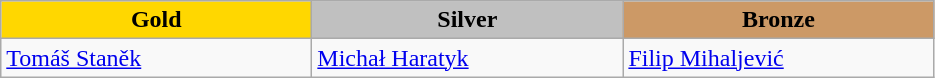<table class="wikitable" style="text-align:left">
<tr align="center">
<td width=200 bgcolor=gold><strong>Gold</strong></td>
<td width=200 bgcolor=silver><strong>Silver</strong></td>
<td width=200 bgcolor=CC9966><strong>Bronze</strong></td>
</tr>
<tr>
<td><a href='#'>Tomáš Staněk</a><br><em></em></td>
<td><a href='#'>Michał Haratyk</a><br><em></em></td>
<td><a href='#'>Filip Mihaljević</a><br><em></em></td>
</tr>
</table>
